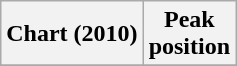<table class="wikitable plainrowheaders">
<tr>
<th>Chart (2010)</th>
<th>Peak<br>position</th>
</tr>
<tr>
</tr>
</table>
